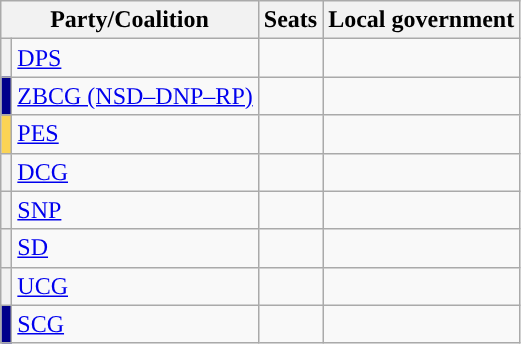<table class="wikitable" style="text-align:left;">
<tr>
<th colspan=2>Party/Coalition</th>
<th>Seats</th>
<th>Local government</th>
</tr>
<tr>
<th style="background-color: "></th>
<td><a href='#'>DPS</a></td>
<td></td>
<td></td>
</tr>
<tr>
<th style="background-color: darkblue"></th>
<td><a href='#'>ZBCG (NSD–DNP–RP)</a></td>
<td></td>
<td></td>
</tr>
<tr>
<th style="background-color: #FBD455"></th>
<td><a href='#'>PES</a></td>
<td></td>
<td></td>
</tr>
<tr>
<th style="background-color: "></th>
<td><a href='#'>DCG</a></td>
<td></td>
<td></td>
</tr>
<tr>
<th style="background-color: "></th>
<td><a href='#'>SNP</a></td>
<td></td>
<td></td>
</tr>
<tr>
<th style="background:"></th>
<td><a href='#'>SD</a></td>
<td></td>
<td></td>
</tr>
<tr>
<th style="background-color: "></th>
<td><a href='#'>UCG</a></td>
<td></td>
<td></td>
</tr>
<tr>
<th style="background-color: #00008B"></th>
<td><a href='#'>SCG</a></td>
<td></td>
<td></td>
</tr>
</table>
